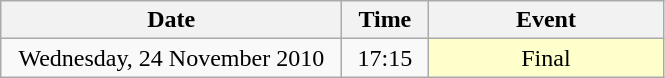<table class = "wikitable" style="text-align:center;">
<tr>
<th width=220>Date</th>
<th width=50>Time</th>
<th width=150>Event</th>
</tr>
<tr>
<td>Wednesday, 24 November 2010</td>
<td>17:15</td>
<td bgcolor=ffffcc>Final</td>
</tr>
</table>
